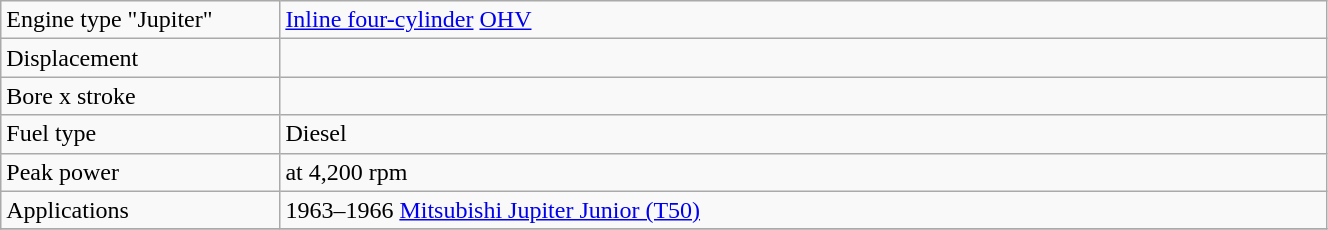<table class="wikitable" style="width:70%;">
<tr>
<td style="width:16%;">Engine type "Jupiter"</td>
<td style="width:60%;"><a href='#'>Inline four-cylinder</a> <a href='#'>OHV</a></td>
</tr>
<tr>
<td>Displacement</td>
<td></td>
</tr>
<tr>
<td>Bore x stroke</td>
<td></td>
</tr>
<tr>
<td>Fuel type</td>
<td>Diesel</td>
</tr>
<tr>
<td>Peak power</td>
<td> at 4,200 rpm</td>
</tr>
<tr>
<td>Applications</td>
<td>1963–1966 <a href='#'>Mitsubishi Jupiter Junior (T50)</a></td>
</tr>
<tr>
</tr>
</table>
